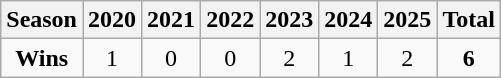<table class="wikitable">
<tr>
<th>Season</th>
<th>2020</th>
<th>2021</th>
<th>2022</th>
<th>2023</th>
<th>2024</th>
<th>2025</th>
<th>Total</th>
</tr>
<tr align=center>
<td><strong>Wins</strong></td>
<td>1</td>
<td>0</td>
<td>0</td>
<td>2</td>
<td>1</td>
<td>2</td>
<td><strong>6</strong></td>
</tr>
</table>
